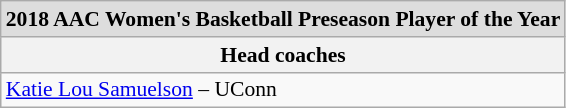<table class="wikitable" style="white-space:nowrap; font-size:90%;">
<tr>
<td colspan="1" style="text-align:center; background:#ddd;"><strong>2018 AAC Women's Basketball Preseason Player of the Year</strong></td>
</tr>
<tr>
<th>Head coaches</th>
</tr>
<tr>
<td><a href='#'>Katie Lou Samuelson</a> – UConn</td>
</tr>
</table>
